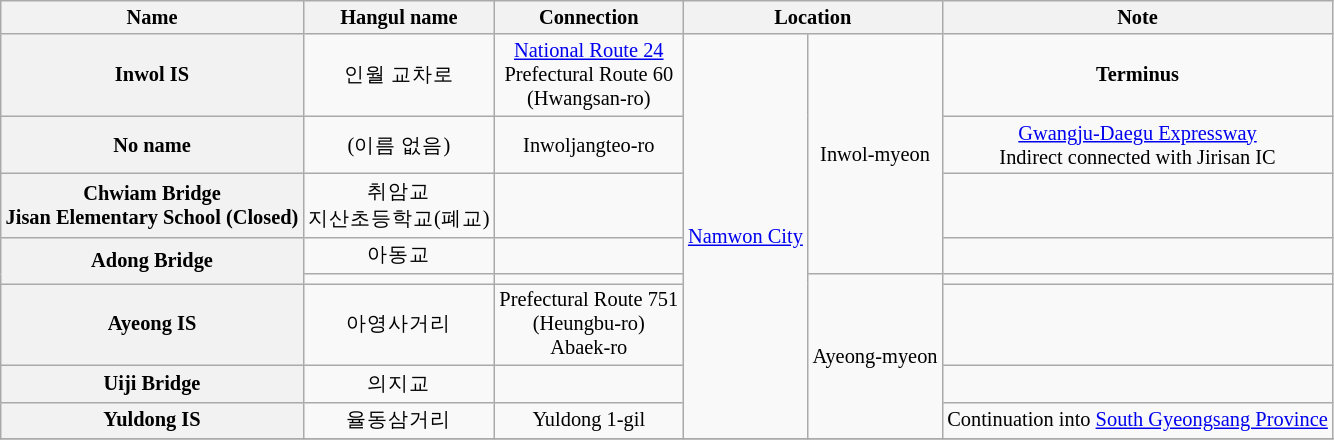<table class="wikitable" style="font-size: 85%; text-align: center;">
<tr>
<th>Name </th>
<th>Hangul name</th>
<th>Connection</th>
<th colspan="2">Location</th>
<th>Note</th>
</tr>
<tr>
<th>Inwol IS</th>
<td>인월 교차로</td>
<td><a href='#'>National Route 24</a><br>Prefectural Route 60<br>(Hwangsan-ro)</td>
<td rowspan=8><a href='#'>Namwon City</a></td>
<td rowspan=4>Inwol-myeon</td>
<td><strong>Terminus</strong></td>
</tr>
<tr>
<th>No name</th>
<td>(이름 없음)</td>
<td>Inwoljangteo-ro</td>
<td><a href='#'>Gwangju-Daegu Expressway</a><br>Indirect connected with Jirisan IC</td>
</tr>
<tr>
<th>Chwiam Bridge<br>Jisan Elementary School (Closed)</th>
<td>취암교<br>지산초등학교(폐교)</td>
<td></td>
<td></td>
</tr>
<tr>
<th rowspan=2>Adong Bridge</th>
<td>아동교</td>
<td></td>
<td></td>
</tr>
<tr>
<td></td>
<td></td>
<td rowspan=4>Ayeong-myeon</td>
<td></td>
</tr>
<tr>
<th>Ayeong IS</th>
<td>아영사거리</td>
<td>Prefectural Route 751<br>(Heungbu-ro)<br>Abaek-ro</td>
<td></td>
</tr>
<tr>
<th>Uiji Bridge</th>
<td>의지교</td>
<td></td>
<td></td>
</tr>
<tr>
<th>Yuldong IS</th>
<td>율동삼거리</td>
<td>Yuldong 1-gil</td>
<td>Continuation into <a href='#'>South Gyeongsang Province</a></td>
</tr>
<tr>
</tr>
</table>
